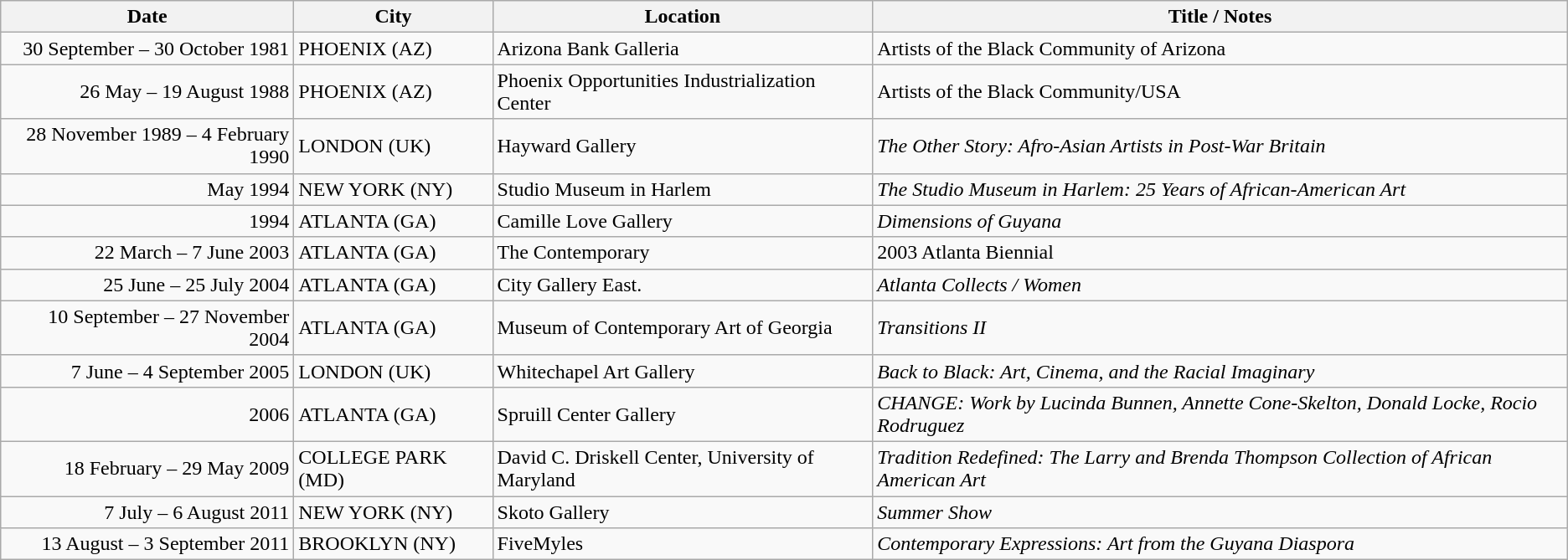<table class=wikitable>
<tr>
<th>Date</th>
<th>City</th>
<th>Location</th>
<th>Title / Notes</th>
</tr>
<tr>
<td style="text-align:right;">30 September – 30 October 1981</td>
<td>PHOENIX (AZ)</td>
<td>Arizona Bank Galleria</td>
<td>Artists of the Black Community of Arizona</td>
</tr>
<tr>
<td style="text-align:right;">26 May – 19 August 1988</td>
<td>PHOENIX (AZ)</td>
<td>Phoenix Opportunities Industrialization Center</td>
<td>Artists of the Black Community/USA</td>
</tr>
<tr>
<td style="text-align:right;">28 November 1989 – 4 February 1990</td>
<td>LONDON (UK)</td>
<td>Hayward Gallery</td>
<td><em>The Other Story: Afro-Asian Artists in Post-War Britain</em></td>
</tr>
<tr>
<td style="text-align:right;">May 1994</td>
<td>NEW YORK (NY)</td>
<td>Studio Museum in Harlem</td>
<td><em>The Studio Museum in Harlem: 25 Years of African-American Art</em></td>
</tr>
<tr>
<td style="text-align:right;">1994</td>
<td>ATLANTA (GA)</td>
<td>Camille Love Gallery</td>
<td><em>Dimensions of Guyana</em></td>
</tr>
<tr>
<td style="text-align:right;">22 March – 7 June 2003</td>
<td>ATLANTA (GA)</td>
<td>The Contemporary</td>
<td>2003 Atlanta Biennial</td>
</tr>
<tr>
<td style="text-align:right;">25 June – 25 July 2004</td>
<td>ATLANTA (GA)</td>
<td>City Gallery East.</td>
<td><em>Atlanta Collects / Women</em></td>
</tr>
<tr>
<td style="text-align:right;">10 September – 27 November 2004</td>
<td>ATLANTA (GA)</td>
<td>Museum of Contemporary Art of Georgia</td>
<td><em>Transitions II</em></td>
</tr>
<tr>
<td style="text-align:right;">7 June – 4 September 2005</td>
<td>LONDON (UK)</td>
<td>Whitechapel Art Gallery</td>
<td><em>Back to Black: Art, Cinema, and the Racial Imaginary</em></td>
</tr>
<tr>
<td style="text-align:right;">2006</td>
<td>ATLANTA (GA)</td>
<td>Spruill Center Gallery</td>
<td><em>CHANGE: Work by Lucinda Bunnen, Annette Cone-Skelton, Donald Locke, Rocio Rodruguez</em></td>
</tr>
<tr>
<td style="text-align:right;">18 February – 29 May 2009</td>
<td>COLLEGE PARK (MD)</td>
<td>David C. Driskell Center, University of Maryland</td>
<td><em>Tradition Redefined: The Larry and Brenda Thompson Collection of African American Art</em></td>
</tr>
<tr>
<td style="text-align:right;">7 July – 6 August 2011</td>
<td>NEW YORK (NY)</td>
<td>Skoto Gallery</td>
<td><em>Summer Show</em></td>
</tr>
<tr>
<td style="text-align:right;">13 August – 3 September 2011</td>
<td>BROOKLYN (NY)</td>
<td>FiveMyles</td>
<td><em>Contemporary Expressions: Art from the Guyana Diaspora</em></td>
</tr>
</table>
